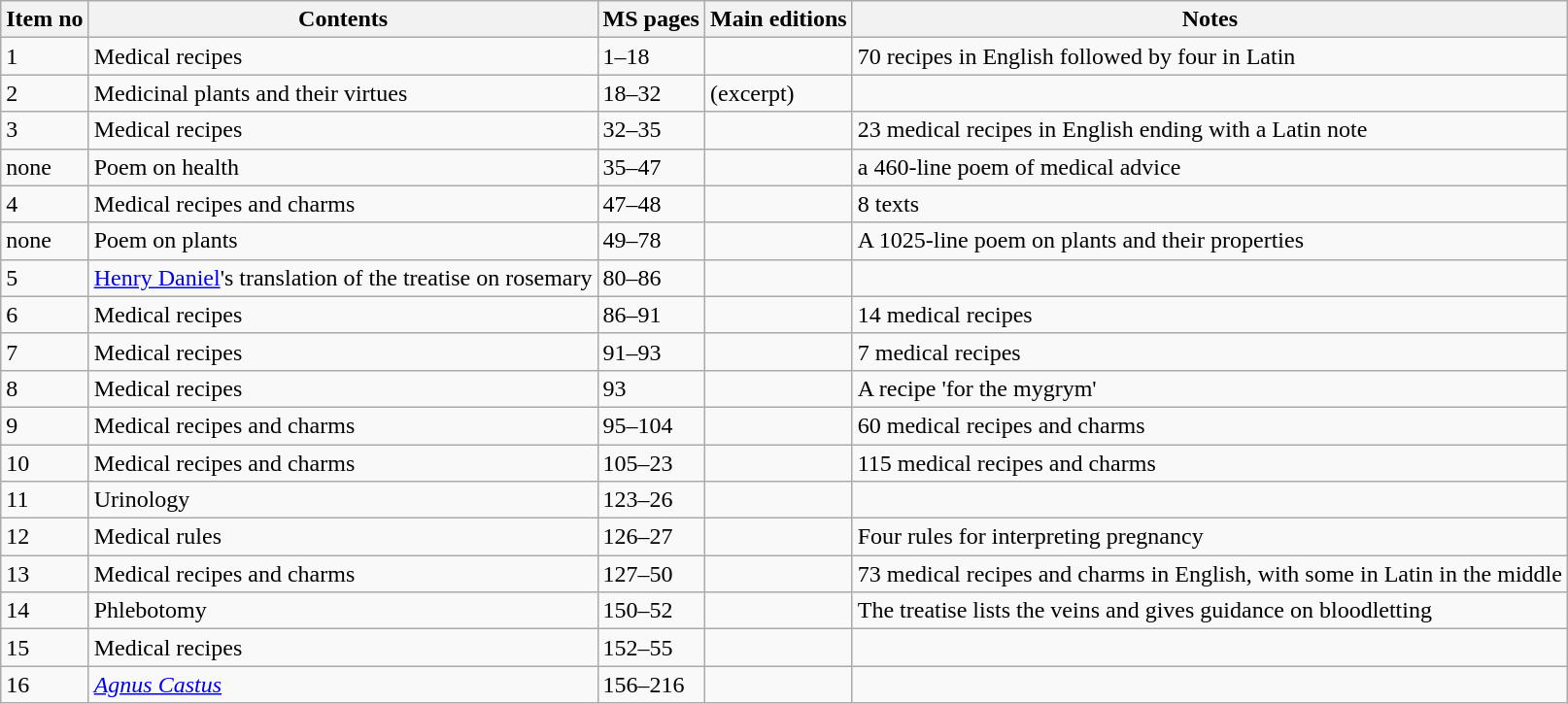<table class="wikitable">
<tr>
<th>Item no</th>
<th>Contents</th>
<th>MS pages</th>
<th>Main editions</th>
<th>Notes</th>
</tr>
<tr>
<td>1</td>
<td>Medical recipes</td>
<td>1–18</td>
<td></td>
<td>70 recipes in English followed by four in Latin</td>
</tr>
<tr>
<td>2</td>
<td>Medicinal plants and their virtues</td>
<td>18–32</td>
<td> (excerpt)</td>
<td></td>
</tr>
<tr>
<td>3</td>
<td>Medical recipes</td>
<td>32–35</td>
<td></td>
<td>23 medical recipes in English ending with a Latin note</td>
</tr>
<tr>
<td>none</td>
<td>Poem on health</td>
<td>35–47</td>
<td></td>
<td>a 460-line poem of medical advice</td>
</tr>
<tr>
<td>4</td>
<td>Medical recipes and charms</td>
<td>47–48</td>
<td></td>
<td>8 texts</td>
</tr>
<tr>
<td>none</td>
<td>Poem on plants</td>
<td>49–78</td>
<td></td>
<td>A 1025-line poem on plants and their properties</td>
</tr>
<tr>
<td>5</td>
<td><a href='#'>Henry Daniel</a>'s translation of the treatise on rosemary</td>
<td>80–86</td>
<td></td>
<td></td>
</tr>
<tr>
<td>6</td>
<td>Medical recipes</td>
<td>86–91</td>
<td></td>
<td>14 medical recipes</td>
</tr>
<tr>
<td>7</td>
<td>Medical recipes</td>
<td>91–93</td>
<td></td>
<td>7 medical recipes</td>
</tr>
<tr>
<td>8</td>
<td>Medical recipes</td>
<td>93</td>
<td></td>
<td>A recipe 'for the mygrym'</td>
</tr>
<tr>
<td>9</td>
<td>Medical recipes and charms</td>
<td>95–104</td>
<td></td>
<td>60 medical recipes and charms</td>
</tr>
<tr>
<td>10</td>
<td>Medical recipes and charms</td>
<td>105–23</td>
<td></td>
<td>115 medical recipes and charms</td>
</tr>
<tr>
<td>11</td>
<td>Urinology</td>
<td>123–26</td>
<td></td>
<td></td>
</tr>
<tr>
<td>12</td>
<td>Medical rules</td>
<td>126–27</td>
<td></td>
<td>Four rules for interpreting pregnancy</td>
</tr>
<tr>
<td>13</td>
<td>Medical recipes and charms</td>
<td>127–50</td>
<td></td>
<td>73 medical recipes and charms in English, with some in Latin in the middle</td>
</tr>
<tr>
<td>14</td>
<td>Phlebotomy</td>
<td>150–52</td>
<td></td>
<td>The treatise lists the veins and gives guidance on bloodletting</td>
</tr>
<tr>
<td>15</td>
<td>Medical recipes</td>
<td>152–55</td>
<td></td>
<td></td>
</tr>
<tr>
<td>16</td>
<td><em><a href='#'>Agnus Castus</a></em></td>
<td>156–216</td>
<td></td>
<td></td>
</tr>
</table>
